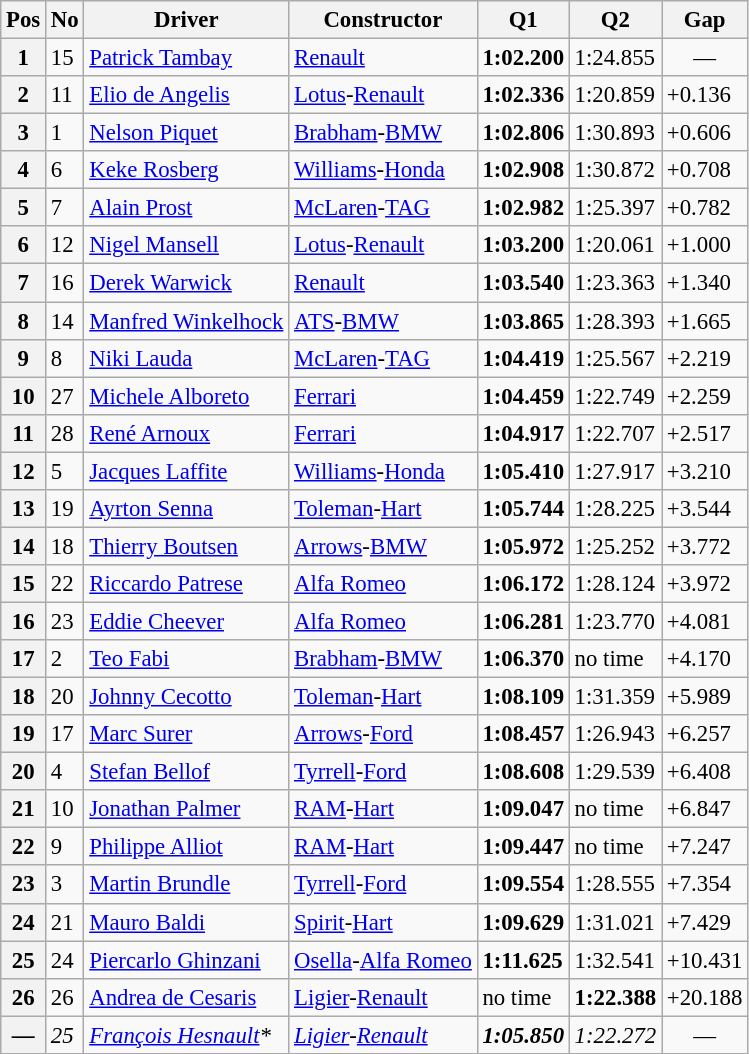<table class="wikitable sortable" style="font-size: 95%;">
<tr>
<th>Pos</th>
<th>No</th>
<th>Driver</th>
<th>Constructor</th>
<th>Q1</th>
<th>Q2</th>
<th>Gap</th>
</tr>
<tr>
<th>1</th>
<td>15</td>
<td> <a href='#'>Patrick Tambay</a></td>
<td><a href='#'>Renault</a></td>
<td><strong>1:02.200</strong></td>
<td>1:24.855</td>
<td align="center">—</td>
</tr>
<tr>
<th>2</th>
<td>11</td>
<td> <a href='#'>Elio de Angelis</a></td>
<td><a href='#'>Lotus</a>-<a href='#'>Renault</a></td>
<td><strong>1:02.336</strong></td>
<td>1:20.859</td>
<td>+0.136</td>
</tr>
<tr>
<th>3</th>
<td>1</td>
<td> <a href='#'>Nelson Piquet</a></td>
<td><a href='#'>Brabham</a>-<a href='#'>BMW</a></td>
<td><strong>1:02.806</strong></td>
<td>1:30.893</td>
<td>+0.606</td>
</tr>
<tr>
<th>4</th>
<td>6</td>
<td> <a href='#'>Keke Rosberg</a></td>
<td><a href='#'>Williams</a>-<a href='#'>Honda</a></td>
<td><strong>1:02.908</strong></td>
<td>1:30.872</td>
<td>+0.708</td>
</tr>
<tr>
<th>5</th>
<td>7</td>
<td> <a href='#'>Alain Prost</a></td>
<td><a href='#'>McLaren</a>-<a href='#'>TAG</a></td>
<td><strong>1:02.982</strong></td>
<td>1:25.397</td>
<td>+0.782</td>
</tr>
<tr>
<th>6</th>
<td>12</td>
<td> <a href='#'>Nigel Mansell</a></td>
<td><a href='#'>Lotus</a>-<a href='#'>Renault</a></td>
<td><strong>1:03.200</strong></td>
<td>1:20.061</td>
<td>+1.000</td>
</tr>
<tr>
<th>7</th>
<td>16</td>
<td> <a href='#'>Derek Warwick</a></td>
<td><a href='#'>Renault</a></td>
<td><strong>1:03.540</strong></td>
<td>1:23.363</td>
<td>+1.340</td>
</tr>
<tr>
<th>8</th>
<td>14</td>
<td> <a href='#'>Manfred Winkelhock</a></td>
<td><a href='#'>ATS</a>-<a href='#'>BMW</a></td>
<td><strong>1:03.865</strong></td>
<td>1:28.393</td>
<td>+1.665</td>
</tr>
<tr>
<th>9</th>
<td>8</td>
<td> <a href='#'>Niki Lauda</a></td>
<td><a href='#'>McLaren</a>-<a href='#'>TAG</a></td>
<td><strong>1:04.419</strong></td>
<td>1:25.567</td>
<td>+2.219</td>
</tr>
<tr>
<th>10</th>
<td>27</td>
<td> <a href='#'>Michele Alboreto</a></td>
<td><a href='#'>Ferrari</a></td>
<td><strong>1:04.459</strong></td>
<td>1:22.749</td>
<td>+2.259</td>
</tr>
<tr>
<th>11</th>
<td>28</td>
<td> <a href='#'>René Arnoux</a></td>
<td><a href='#'>Ferrari</a></td>
<td><strong>1:04.917</strong></td>
<td>1:22.707</td>
<td>+2.517</td>
</tr>
<tr>
<th>12</th>
<td>5</td>
<td> <a href='#'>Jacques Laffite</a></td>
<td><a href='#'>Williams</a>-<a href='#'>Honda</a></td>
<td><strong>1:05.410</strong></td>
<td>1:27.917</td>
<td>+3.210</td>
</tr>
<tr>
<th>13</th>
<td>19</td>
<td> <a href='#'>Ayrton Senna</a></td>
<td><a href='#'>Toleman</a>-<a href='#'>Hart</a></td>
<td><strong>1:05.744</strong></td>
<td>1:28.225</td>
<td>+3.544</td>
</tr>
<tr>
<th>14</th>
<td>18</td>
<td> <a href='#'>Thierry Boutsen</a></td>
<td><a href='#'>Arrows</a>-<a href='#'>BMW</a></td>
<td><strong>1:05.972</strong></td>
<td>1:25.252</td>
<td>+3.772</td>
</tr>
<tr>
<th>15</th>
<td>22</td>
<td> <a href='#'>Riccardo Patrese</a></td>
<td><a href='#'>Alfa Romeo</a></td>
<td><strong>1:06.172</strong></td>
<td>1:28.124</td>
<td>+3.972</td>
</tr>
<tr>
<th>16</th>
<td>23</td>
<td> <a href='#'>Eddie Cheever</a></td>
<td><a href='#'>Alfa Romeo</a></td>
<td><strong>1:06.281</strong></td>
<td>1:23.770</td>
<td>+4.081</td>
</tr>
<tr>
<th>17</th>
<td>2</td>
<td> <a href='#'>Teo Fabi</a></td>
<td><a href='#'>Brabham</a>-<a href='#'>BMW</a></td>
<td><strong>1:06.370</strong></td>
<td>no time</td>
<td>+4.170</td>
</tr>
<tr>
<th>18</th>
<td>20</td>
<td> <a href='#'>Johnny Cecotto</a></td>
<td><a href='#'>Toleman</a>-<a href='#'>Hart</a></td>
<td><strong>1:08.109</strong></td>
<td>1:31.359</td>
<td>+5.989</td>
</tr>
<tr>
<th>19</th>
<td>17</td>
<td> <a href='#'>Marc Surer</a></td>
<td><a href='#'>Arrows</a>-<a href='#'>Ford</a></td>
<td><strong>1:08.457</strong></td>
<td>1:26.943</td>
<td>+6.257</td>
</tr>
<tr>
<th>20</th>
<td>4</td>
<td> <a href='#'>Stefan Bellof</a></td>
<td><a href='#'>Tyrrell</a>-<a href='#'>Ford</a></td>
<td><strong>1:08.608</strong></td>
<td>1:29.539</td>
<td>+6.408</td>
</tr>
<tr>
<th>21</th>
<td>10</td>
<td> <a href='#'>Jonathan Palmer</a></td>
<td><a href='#'>RAM</a>-<a href='#'>Hart</a></td>
<td><strong>1:09.047</strong></td>
<td>no time</td>
<td>+6.847</td>
</tr>
<tr>
<th>22</th>
<td>9</td>
<td> <a href='#'>Philippe Alliot</a></td>
<td><a href='#'>RAM</a>-<a href='#'>Hart</a></td>
<td><strong>1:09.447</strong></td>
<td>no time</td>
<td>+7.247</td>
</tr>
<tr>
<th>23</th>
<td>3</td>
<td> <a href='#'>Martin Brundle</a></td>
<td><a href='#'>Tyrrell</a>-<a href='#'>Ford</a></td>
<td><strong>1:09.554</strong></td>
<td>1:28.555</td>
<td>+7.354</td>
</tr>
<tr>
<th>24</th>
<td>21</td>
<td> <a href='#'>Mauro Baldi</a></td>
<td><a href='#'>Spirit</a>-<a href='#'>Hart</a></td>
<td><strong>1:09.629</strong></td>
<td>1:31.021</td>
<td>+7.429</td>
</tr>
<tr>
<th>25</th>
<td>24</td>
<td> <a href='#'>Piercarlo Ghinzani</a></td>
<td><a href='#'>Osella</a>-<a href='#'>Alfa Romeo</a></td>
<td><strong>1:11.625</strong></td>
<td>1:32.541</td>
<td>+10.431</td>
</tr>
<tr>
<th>26</th>
<td>26</td>
<td> <a href='#'>Andrea de Cesaris</a></td>
<td><a href='#'>Ligier</a>-<a href='#'>Renault</a></td>
<td>no time</td>
<td><strong>1:22.388</strong></td>
<td>+20.188</td>
</tr>
<tr>
<th align="center">—</th>
<td><em>25</em></td>
<td><em> <a href='#'>François Hesnault</a>*</em></td>
<td><em><a href='#'>Ligier</a>-<a href='#'>Renault</a></em></td>
<td align="center"><strong><em>1:05.850</em></strong></td>
<td><em>1:22.272</em></td>
<td align="center">—</td>
</tr>
</table>
